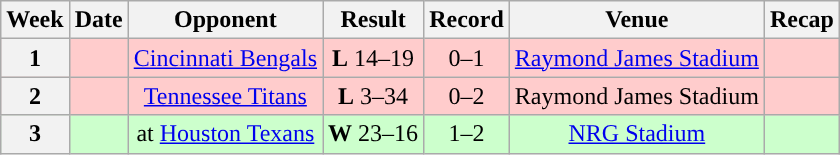<table class="wikitable" style="text-align:center">
<tr>
<th>Week</th>
<th>Date</th>
<th>Opponent</th>
<th>Result</th>
<th>Record</th>
<th>Venue</th>
<th>Recap</th>
</tr>
<tr style="background:#fcc">
<th>1</th>
<td></td>
<td><a href='#'>Cincinnati Bengals</a></td>
<td><strong>L</strong> 14–19</td>
<td>0–1</td>
<td><a href='#'>Raymond James Stadium</a></td>
<td></td>
</tr>
<tr style="background:#fcc">
<th>2</th>
<td></td>
<td><a href='#'>Tennessee Titans</a></td>
<td><strong>L</strong> 3–34</td>
<td>0–2</td>
<td>Raymond James Stadium</td>
<td></td>
</tr>
<tr style="background:#cfc">
<th>3</th>
<td></td>
<td>at <a href='#'>Houston Texans</a></td>
<td><strong>W</strong> 23–16</td>
<td>1–2</td>
<td><a href='#'>NRG Stadium</a></td>
<td></td>
</tr>
</table>
